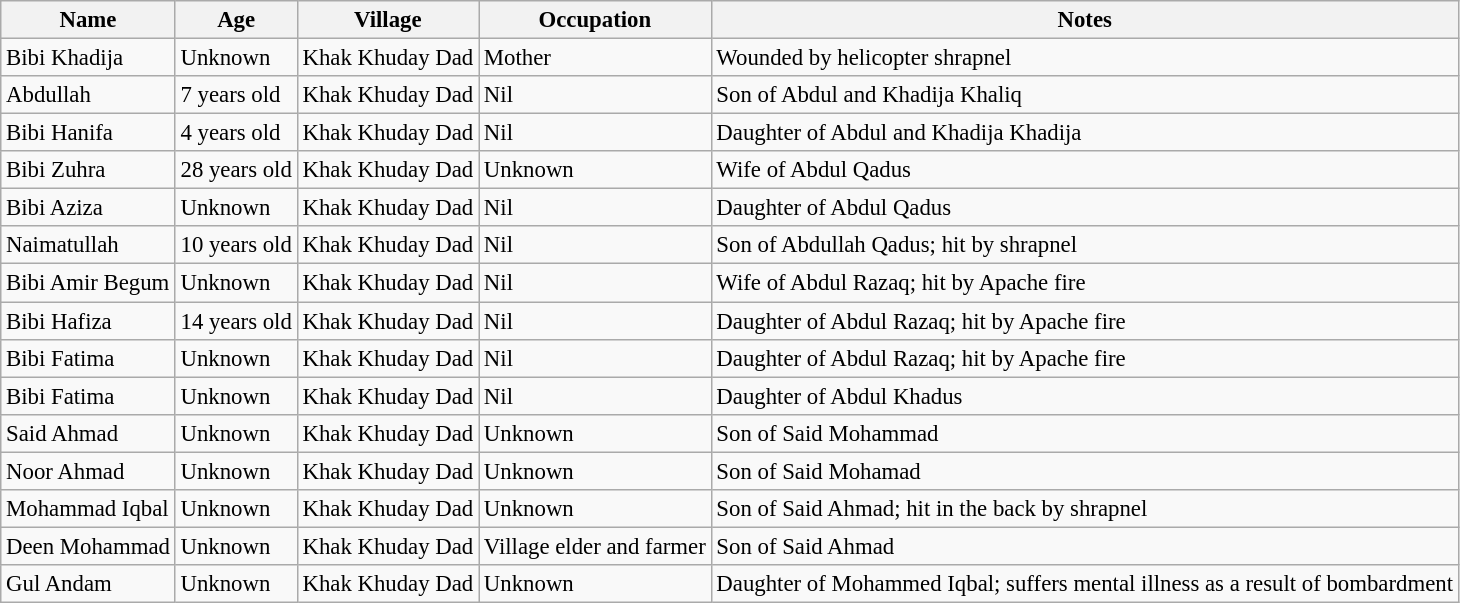<table class="wikitable" style="font-size: 95%;">
<tr>
<th>Name</th>
<th>Age</th>
<th>Village</th>
<th>Occupation</th>
<th>Notes</th>
</tr>
<tr>
<td>Bibi Khadija</td>
<td>Unknown</td>
<td>Khak Khuday Dad</td>
<td>Mother</td>
<td>Wounded by helicopter shrapnel</td>
</tr>
<tr>
<td>Abdullah</td>
<td>7 years old</td>
<td>Khak Khuday Dad</td>
<td>Nil</td>
<td>Son of Abdul and Khadija Khaliq</td>
</tr>
<tr>
<td>Bibi Hanifa</td>
<td>4 years old</td>
<td>Khak Khuday Dad</td>
<td>Nil</td>
<td>Daughter of Abdul and Khadija Khadija</td>
</tr>
<tr>
<td>Bibi Zuhra</td>
<td>28 years old</td>
<td>Khak Khuday Dad</td>
<td>Unknown</td>
<td>Wife of Abdul Qadus</td>
</tr>
<tr>
<td>Bibi Aziza</td>
<td>Unknown</td>
<td>Khak Khuday Dad</td>
<td>Nil</td>
<td>Daughter of Abdul Qadus</td>
</tr>
<tr>
<td>Naimatullah</td>
<td>10 years old</td>
<td>Khak Khuday Dad</td>
<td>Nil</td>
<td>Son of Abdullah Qadus; hit by shrapnel</td>
</tr>
<tr>
<td>Bibi Amir Begum</td>
<td>Unknown</td>
<td>Khak Khuday Dad</td>
<td>Nil</td>
<td>Wife of Abdul Razaq; hit by Apache fire</td>
</tr>
<tr>
<td>Bibi Hafiza</td>
<td>14 years old</td>
<td>Khak Khuday Dad</td>
<td>Nil</td>
<td>Daughter of Abdul Razaq; hit by Apache fire</td>
</tr>
<tr>
<td>Bibi Fatima</td>
<td>Unknown</td>
<td>Khak Khuday Dad</td>
<td>Nil</td>
<td>Daughter of Abdul Razaq; hit by Apache fire</td>
</tr>
<tr>
<td>Bibi Fatima</td>
<td>Unknown</td>
<td>Khak Khuday Dad</td>
<td>Nil</td>
<td>Daughter of Abdul Khadus</td>
</tr>
<tr>
<td>Said Ahmad</td>
<td>Unknown</td>
<td>Khak Khuday Dad</td>
<td>Unknown</td>
<td>Son of Said Mohammad</td>
</tr>
<tr>
<td>Noor Ahmad</td>
<td>Unknown</td>
<td>Khak Khuday Dad</td>
<td>Unknown</td>
<td>Son of Said Mohamad</td>
</tr>
<tr>
<td>Mohammad Iqbal</td>
<td>Unknown</td>
<td>Khak Khuday Dad</td>
<td>Unknown</td>
<td>Son of Said Ahmad; hit in the back by shrapnel</td>
</tr>
<tr>
<td>Deen Mohammad</td>
<td>Unknown</td>
<td>Khak Khuday Dad</td>
<td>Village elder and farmer</td>
<td>Son of Said Ahmad</td>
</tr>
<tr>
<td>Gul Andam</td>
<td>Unknown</td>
<td>Khak Khuday Dad</td>
<td>Unknown</td>
<td>Daughter of Mohammed Iqbal; suffers mental illness as a result of bombardment</td>
</tr>
</table>
